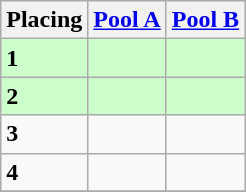<table class=wikitable style="border:1px solid #AAAAAA;">
<tr>
<th>Placing</th>
<th><a href='#'>Pool A</a></th>
<th><a href='#'>Pool B</a></th>
</tr>
<tr style="background: #ccffcc;">
<td><strong>1</strong></td>
<td></td>
<td></td>
</tr>
<tr style="background: #ccffcc;">
<td><strong>2</strong></td>
<td></td>
<td></td>
</tr>
<tr>
<td><strong>3</strong></td>
<td></td>
<td></td>
</tr>
<tr>
<td><strong>4</strong></td>
<td></td>
<td></td>
</tr>
<tr>
</tr>
</table>
